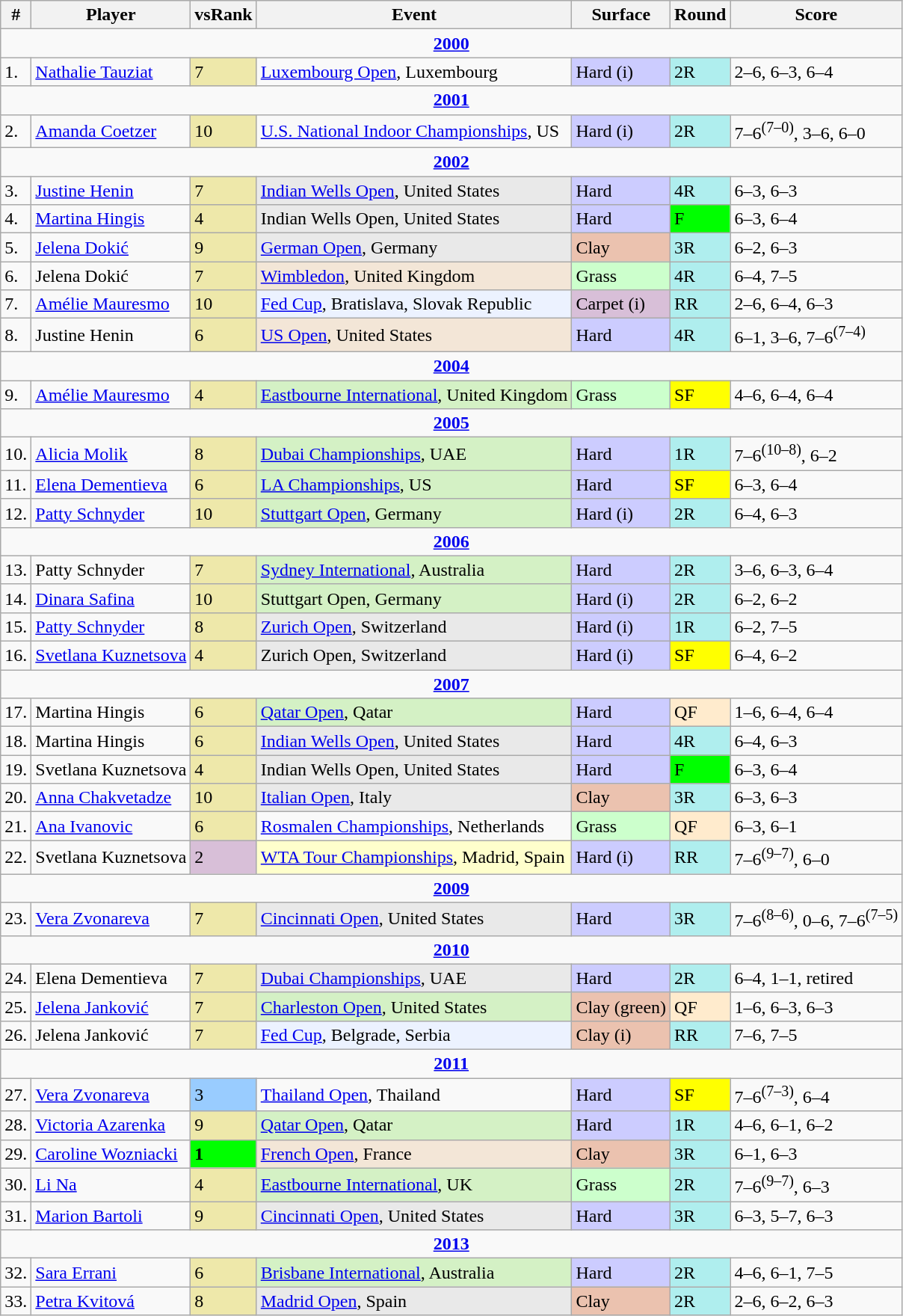<table class="wikitable sortable">
<tr>
<th>#</th>
<th>Player</th>
<th>vsRank</th>
<th>Event</th>
<th>Surface</th>
<th>Round</th>
<th>Score</th>
</tr>
<tr>
<td colspan=7 style=text-align:center><strong><a href='#'>2000</a></strong></td>
</tr>
<tr>
<td>1.</td>
<td> <a href='#'>Nathalie Tauziat</a></td>
<td bgcolor=EEE8AA>7</td>
<td><a href='#'>Luxembourg Open</a>, Luxembourg</td>
<td bgcolor=CCCCFF>Hard (i)</td>
<td bgcolor=afeeee>2R</td>
<td>2–6, 6–3, 6–4</td>
</tr>
<tr>
<td colspan=7 style=text-align:center><strong><a href='#'>2001</a></strong></td>
</tr>
<tr>
<td>2.</td>
<td> <a href='#'>Amanda Coetzer</a></td>
<td bgcolor=EEE8AA>10</td>
<td><a href='#'>U.S. National Indoor Championships</a>, US</td>
<td bgcolor=CCCCFF>Hard (i)</td>
<td bgcolor=afeeee>2R</td>
<td>7–6<sup>(7–0)</sup>, 3–6, 6–0</td>
</tr>
<tr>
<td colspan=7 style=text-align:center><strong><a href='#'>2002</a></strong></td>
</tr>
<tr>
<td>3.</td>
<td> <a href='#'>Justine Henin</a></td>
<td bgcolor=EEE8AA>7</td>
<td bgcolor=e9e9e9><a href='#'>Indian Wells Open</a>, United States</td>
<td bgcolor=CCCCFF>Hard</td>
<td bgcolor=afeeee>4R</td>
<td>6–3, 6–3</td>
</tr>
<tr>
<td>4.</td>
<td> <a href='#'>Martina Hingis</a></td>
<td bgcolor=EEE8AA>4</td>
<td bgcolor=e9e9e9>Indian Wells Open, United States</td>
<td bgcolor=CCCCFF>Hard</td>
<td bgcolor=lime>F</td>
<td>6–3, 6–4</td>
</tr>
<tr>
<td>5.</td>
<td> <a href='#'>Jelena Dokić</a></td>
<td bgcolor=EEE8AA>9</td>
<td bgcolor=e9e9e9><a href='#'>German Open</a>, Germany</td>
<td bgcolor=EBC2AF>Clay</td>
<td bgcolor=afeeee>3R</td>
<td>6–2, 6–3</td>
</tr>
<tr>
<td>6.</td>
<td> Jelena Dokić</td>
<td bgcolor=EEE8AA>7</td>
<td bgcolor=f3e6d7><a href='#'>Wimbledon</a>, United Kingdom</td>
<td bgcolor=CCFFCC>Grass</td>
<td bgcolor=afeeee>4R</td>
<td>6–4, 7–5</td>
</tr>
<tr>
<td>7.</td>
<td> <a href='#'>Amélie Mauresmo</a></td>
<td bgcolor=EEE8AA>10</td>
<td bgcolor=ecf2ff><a href='#'>Fed Cup</a>, Bratislava, Slovak Republic</td>
<td bgcolor=thistle>Carpet (i)</td>
<td bgcolor=afeeee>RR</td>
<td>2–6, 6–4, 6–3</td>
</tr>
<tr>
<td>8.</td>
<td> Justine Henin</td>
<td bgcolor=EEE8AA>6</td>
<td bgcolor=f3e6d7><a href='#'>US Open</a>, United States</td>
<td bgcolor=CCCCFF>Hard</td>
<td bgcolor=afeeee>4R</td>
<td>6–1, 3–6, 7–6<sup>(7–4)</sup></td>
</tr>
<tr>
<td colspan=7 style=text-align:center><strong><a href='#'>2004</a></strong></td>
</tr>
<tr>
<td>9.</td>
<td> <a href='#'>Amélie Mauresmo</a></td>
<td bgcolor=EEE8AA>4</td>
<td bgcolor=d4f1c5><a href='#'>Eastbourne International</a>, United Kingdom</td>
<td bgcolor=CCFFCC>Grass</td>
<td bgcolor=yellow>SF</td>
<td>4–6, 6–4, 6–4</td>
</tr>
<tr>
<td colspan=7 style=text-align:center><strong><a href='#'>2005</a></strong></td>
</tr>
<tr>
<td>10.</td>
<td> <a href='#'>Alicia Molik</a></td>
<td bgcolor=EEE8AA>8</td>
<td bgcolor=d4f1c5><a href='#'>Dubai Championships</a>, UAE</td>
<td bgcolor=CCCCFF>Hard</td>
<td bgcolor=afeeee>1R</td>
<td>7–6<sup>(10–8)</sup>, 6–2</td>
</tr>
<tr>
<td>11.</td>
<td> <a href='#'>Elena Dementieva</a></td>
<td bgcolor=EEE8AA>6</td>
<td bgcolor=d4f1c5><a href='#'>LA Championships</a>, US</td>
<td bgcolor=CCCCFF>Hard</td>
<td bgcolor=yellow>SF</td>
<td>6–3, 6–4</td>
</tr>
<tr>
<td>12.</td>
<td> <a href='#'>Patty Schnyder</a></td>
<td bgcolor=EEE8AA>10</td>
<td bgcolor=d4f1c5><a href='#'>Stuttgart Open</a>, Germany</td>
<td bgcolor=CCCCFF>Hard (i)</td>
<td bgcolor=afeeee>2R</td>
<td>6–4, 6–3</td>
</tr>
<tr>
<td colspan=7 style=text-align:center><strong><a href='#'>2006</a></strong></td>
</tr>
<tr>
<td>13.</td>
<td> Patty Schnyder</td>
<td bgcolor=EEE8AA>7</td>
<td bgcolor=d4f1c5><a href='#'>Sydney International</a>, Australia</td>
<td bgcolor=CCCCFF>Hard</td>
<td bgcolor=afeeee>2R</td>
<td>3–6, 6–3, 6–4</td>
</tr>
<tr>
<td>14.</td>
<td> <a href='#'>Dinara Safina</a></td>
<td bgcolor=EEE8AA>10</td>
<td bgcolor=d4f1c5>Stuttgart Open, Germany</td>
<td bgcolor=CCCCFF>Hard (i)</td>
<td bgcolor=afeeee>2R</td>
<td>6–2, 6–2</td>
</tr>
<tr>
<td>15.</td>
<td> <a href='#'>Patty Schnyder</a></td>
<td bgcolor=EEE8AA>8</td>
<td bgcolor=e9e9e9><a href='#'>Zurich Open</a>, Switzerland</td>
<td bgcolor=CCCCFF>Hard (i)</td>
<td bgcolor=afeeee>1R</td>
<td>6–2, 7–5</td>
</tr>
<tr>
<td>16.</td>
<td> <a href='#'>Svetlana Kuznetsova</a></td>
<td bgcolor=EEE8AA>4</td>
<td bgcolor=e9e9e9>Zurich Open, Switzerland</td>
<td bgcolor=CCCCFF>Hard (i)</td>
<td bgcolor=yellow>SF</td>
<td>6–4, 6–2</td>
</tr>
<tr>
<td colspan=7 style=text-align:center><strong><a href='#'>2007</a></strong></td>
</tr>
<tr>
<td>17.</td>
<td> Martina Hingis</td>
<td bgcolor=EEE8AA>6</td>
<td bgcolor=d4f1c5><a href='#'>Qatar Open</a>, Qatar</td>
<td bgcolor=CCCCFF>Hard</td>
<td bgcolor=ffebcd>QF</td>
<td>1–6, 6–4, 6–4</td>
</tr>
<tr>
<td>18.</td>
<td> Martina Hingis</td>
<td bgcolor=EEE8AA>6</td>
<td bgcolor=e9e9e9><a href='#'>Indian Wells Open</a>, United States</td>
<td bgcolor=CCCCFF>Hard</td>
<td bgcolor=afeeee>4R</td>
<td>6–4, 6–3</td>
</tr>
<tr>
<td>19.</td>
<td> Svetlana Kuznetsova</td>
<td bgcolor=EEE8AA>4</td>
<td bgcolor=e9e9e9>Indian Wells Open, United States</td>
<td bgcolor=CCCCFF>Hard</td>
<td bgcolor=lime>F</td>
<td>6–3, 6–4</td>
</tr>
<tr>
<td>20.</td>
<td> <a href='#'>Anna Chakvetadze</a></td>
<td bgcolor=EEE8AA>10</td>
<td bgcolor=e9e9e9><a href='#'>Italian Open</a>, Italy</td>
<td bgcolor=EBC2AF>Clay</td>
<td bgcolor=afeeee>3R</td>
<td>6–3, 6–3</td>
</tr>
<tr>
<td>21.</td>
<td> <a href='#'>Ana Ivanovic</a></td>
<td bgcolor=EEE8AA>6</td>
<td><a href='#'>Rosmalen Championships</a>, Netherlands</td>
<td bgcolor=CCFFCC>Grass</td>
<td bgcolor=ffebcd>QF</td>
<td>6–3, 6–1</td>
</tr>
<tr>
<td>22.</td>
<td> Svetlana Kuznetsova</td>
<td bgcolor=thistle>2</td>
<td bgcolor=ffffcc><a href='#'>WTA Tour Championships</a>, Madrid, Spain</td>
<td bgcolor=CCCCFF>Hard (i)</td>
<td bgcolor=afeeee>RR</td>
<td>7–6<sup>(9–7)</sup>, 6–0</td>
</tr>
<tr>
<td colspan=7 style=text-align:center><strong><a href='#'>2009</a></strong></td>
</tr>
<tr>
<td>23.</td>
<td> <a href='#'>Vera Zvonareva</a></td>
<td bgcolor=EEE8AA>7</td>
<td bgcolor=e9e9e9><a href='#'>Cincinnati Open</a>, United States</td>
<td bgcolor=CCCCFF>Hard</td>
<td bgcolor=afeeee>3R</td>
<td>7–6<sup>(8–6)</sup>, 0–6, 7–6<sup>(7–5)</sup></td>
</tr>
<tr>
<td colspan=7 style=text-align:center><strong><a href='#'>2010</a></strong></td>
</tr>
<tr>
<td>24.</td>
<td> Elena Dementieva</td>
<td bgcolor=EEE8AA>7</td>
<td bgcolor=e9e9e9><a href='#'>Dubai Championships</a>, UAE</td>
<td bgcolor=CCCCFF>Hard</td>
<td bgcolor=afeeee>2R</td>
<td>6–4, 1–1, retired</td>
</tr>
<tr>
<td>25.</td>
<td> <a href='#'>Jelena Janković</a></td>
<td bgcolor=EEE8AA>7</td>
<td bgcolor=d4f1c5><a href='#'>Charleston Open</a>, United States</td>
<td bgcolor=EBC2AF>Clay (green)</td>
<td bgcolor=ffebcd>QF</td>
<td>1–6, 6–3, 6–3</td>
</tr>
<tr>
<td>26.</td>
<td> Jelena Janković</td>
<td bgcolor=EEE8AA>7</td>
<td bgcolor=ecf2ff><a href='#'>Fed Cup</a>, Belgrade, Serbia</td>
<td bgcolor=EBC2AF>Clay (i)</td>
<td bgcolor=afeeee>RR</td>
<td>7–6, 7–5</td>
</tr>
<tr>
<td colspan=7 style=text-align:center><strong><a href='#'>2011</a></strong></td>
</tr>
<tr>
<td>27.</td>
<td> <a href='#'>Vera Zvonareva</a></td>
<td bgcolor=99ccff>3</td>
<td><a href='#'>Thailand Open</a>, Thailand</td>
<td bgcolor=CCCCFF>Hard</td>
<td bgcolor=yellow>SF</td>
<td>7–6<sup>(7–3)</sup>, 6–4</td>
</tr>
<tr>
<td>28.</td>
<td> <a href='#'>Victoria Azarenka</a></td>
<td bgcolor=EEE8AA>9</td>
<td bgcolor=d4f1c5><a href='#'>Qatar Open</a>, Qatar</td>
<td bgcolor=CCCCFF>Hard</td>
<td bgcolor=afeeee>1R</td>
<td>4–6, 6–1, 6–2</td>
</tr>
<tr>
<td>29.</td>
<td> <a href='#'>Caroline Wozniacki</a></td>
<td bgcolor=lime><strong> 1</strong></td>
<td bgcolor=f3e6d7><a href='#'>French Open</a>, France</td>
<td bgcolor=EBC2AF>Clay</td>
<td bgcolor=afeeee>3R</td>
<td>6–1, 6–3</td>
</tr>
<tr>
<td>30.</td>
<td> <a href='#'>Li Na</a></td>
<td bgcolor=EEE8AA>4</td>
<td bgcolor=d4f1c5><a href='#'>Eastbourne International</a>, UK</td>
<td bgcolor=CCFFCC>Grass</td>
<td bgcolor=afeeee>2R</td>
<td>7–6<sup>(9–7)</sup>, 6–3</td>
</tr>
<tr>
<td>31.</td>
<td> <a href='#'>Marion Bartoli</a></td>
<td bgcolor=EEE8AA>9</td>
<td bgcolor=e9e9e9><a href='#'>Cincinnati Open</a>, United States</td>
<td bgcolor=CCCCFF>Hard</td>
<td bgcolor=afeeee>3R</td>
<td>6–3, 5–7, 6–3</td>
</tr>
<tr>
<td colspan=7 style=text-align:center><strong><a href='#'>2013</a></strong></td>
</tr>
<tr>
<td>32.</td>
<td> <a href='#'>Sara Errani</a></td>
<td bgcolor=EEE8AA>6</td>
<td bgcolor=d4f1c5><a href='#'>Brisbane International</a>, Australia</td>
<td bgcolor=CCCCFF>Hard</td>
<td bgcolor=afeeee>2R</td>
<td>4–6, 6–1, 7–5</td>
</tr>
<tr>
<td>33.</td>
<td> <a href='#'>Petra Kvitová</a></td>
<td bgcolor=EEE8AA>8</td>
<td bgcolor=e9e9e9><a href='#'>Madrid Open</a>, Spain</td>
<td bgcolor=EBC2AF>Clay</td>
<td bgcolor=afeeee>2R</td>
<td>2–6, 6–2, 6–3</td>
</tr>
</table>
